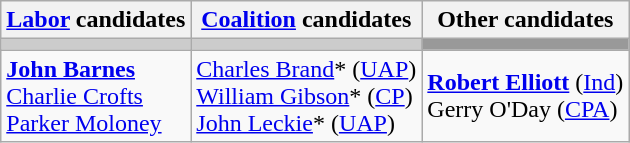<table class="wikitable">
<tr>
<th><a href='#'>Labor</a> candidates</th>
<th><a href='#'>Coalition</a> candidates</th>
<th>Other candidates</th>
</tr>
<tr bgcolor="#cccccc">
<td></td>
<td></td>
<td bgcolor="#999999"></td>
</tr>
<tr>
<td><strong><a href='#'>John Barnes</a></strong><br><a href='#'>Charlie Crofts</a><br><a href='#'>Parker Moloney</a></td>
<td><a href='#'>Charles Brand</a>* (<a href='#'>UAP</a>)<br><a href='#'>William Gibson</a>* (<a href='#'>CP</a>)<br><a href='#'>John Leckie</a>* (<a href='#'>UAP</a>)</td>
<td><strong><a href='#'>Robert Elliott</a></strong> (<a href='#'>Ind</a>)<br>Gerry O'Day (<a href='#'>CPA</a>)</td>
</tr>
</table>
